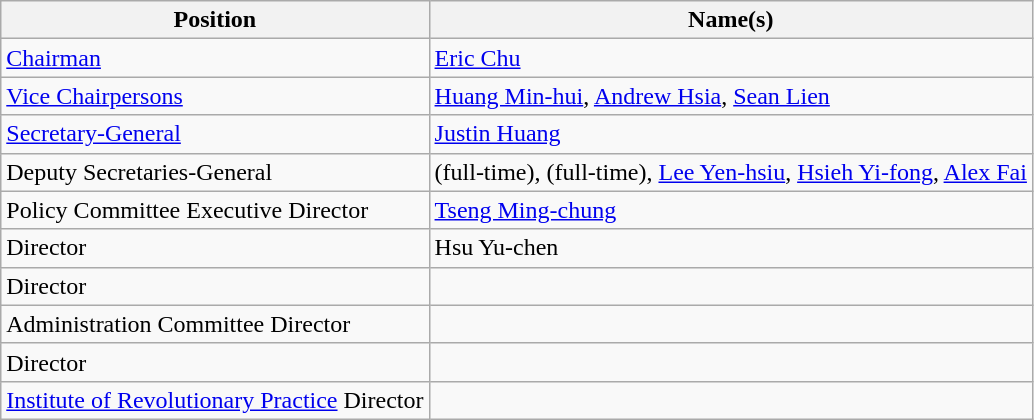<table class="wikitable">
<tr>
<th>Position</th>
<th>Name(s)</th>
</tr>
<tr>
<td><a href='#'>Chairman</a></td>
<td><a href='#'>Eric Chu</a></td>
</tr>
<tr>
<td><a href='#'>Vice Chairpersons</a></td>
<td><a href='#'>Huang Min-hui</a>, <a href='#'>Andrew Hsia</a>, <a href='#'>Sean Lien</a></td>
</tr>
<tr>
<td><a href='#'>Secretary-General</a></td>
<td><a href='#'>Justin Huang</a></td>
</tr>
<tr>
<td>Deputy Secretaries-General</td>
<td> (full-time),  (full-time), <a href='#'>Lee Yen-hsiu</a>, <a href='#'>Hsieh Yi-fong</a>, <a href='#'>Alex Fai</a></td>
</tr>
<tr>
<td>Policy Committee Executive Director</td>
<td><a href='#'>Tseng Ming-chung</a></td>
</tr>
<tr>
<td> Director</td>
<td>Hsu Yu-chen</td>
</tr>
<tr>
<td> Director</td>
<td></td>
</tr>
<tr>
<td>Administration Committee Director</td>
<td></td>
</tr>
<tr>
<td> Director</td>
<td></td>
</tr>
<tr>
<td><a href='#'>Institute of Revolutionary Practice</a> Director</td>
<td></td>
</tr>
</table>
